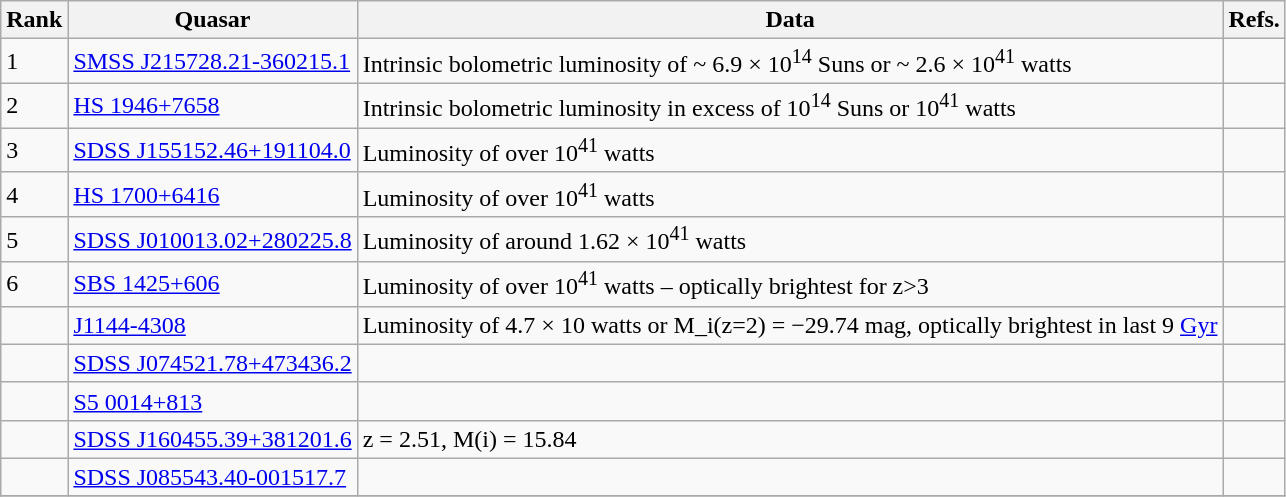<table class="wikitable" border="1">
<tr>
<th>Rank</th>
<th>Quasar</th>
<th>Data</th>
<th>Refs.</th>
</tr>
<tr>
<td>1</td>
<td><a href='#'>SMSS J215728.21-360215.1</a></td>
<td>Intrinsic bolometric luminosity of ~ 6.9 × 10<sup>14</sup> Suns or ~ 2.6 × 10<sup>41</sup> watts</td>
<td></td>
</tr>
<tr>
<td>2</td>
<td><a href='#'>HS 1946+7658</a></td>
<td>Intrinsic bolometric luminosity in excess of 10<sup>14</sup> Suns or 10<sup>41</sup> watts</td>
<td></td>
</tr>
<tr>
<td>3</td>
<td><a href='#'>SDSS J155152.46+191104.0</a></td>
<td>Luminosity of over 10<sup>41</sup> watts</td>
<td></td>
</tr>
<tr>
<td>4</td>
<td><a href='#'>HS 1700+6416</a></td>
<td>Luminosity of over 10<sup>41</sup> watts</td>
<td></td>
</tr>
<tr>
<td>5</td>
<td><a href='#'>SDSS J010013.02+280225.8</a></td>
<td>Luminosity of around 1.62 × 10<sup>41</sup> watts</td>
<td></td>
</tr>
<tr>
<td>6</td>
<td><a href='#'>SBS 1425+606</a></td>
<td>Luminosity of over 10<sup>41</sup> watts – optically brightest for z>3</td>
<td></td>
</tr>
<tr>
<td></td>
<td><a href='#'>J1144-4308</a></td>
<td>Luminosity of 4.7 × 10 watts or M_i(z=2) = −29.74 mag, optically brightest in last 9 <a href='#'>Gyr</a></td>
<td></td>
</tr>
<tr>
<td></td>
<td><a href='#'>SDSS J074521.78+473436.2</a></td>
<td></td>
<td></td>
</tr>
<tr>
<td></td>
<td><a href='#'>S5 0014+813</a></td>
<td></td>
<td></td>
</tr>
<tr>
<td></td>
<td><a href='#'>SDSS J160455.39+381201.6</a></td>
<td>z = 2.51, M(i) = 15.84</td>
<td></td>
</tr>
<tr>
<td></td>
<td><a href='#'>SDSS J085543.40-001517.7</a></td>
<td></td>
<td></td>
</tr>
<tr>
</tr>
</table>
